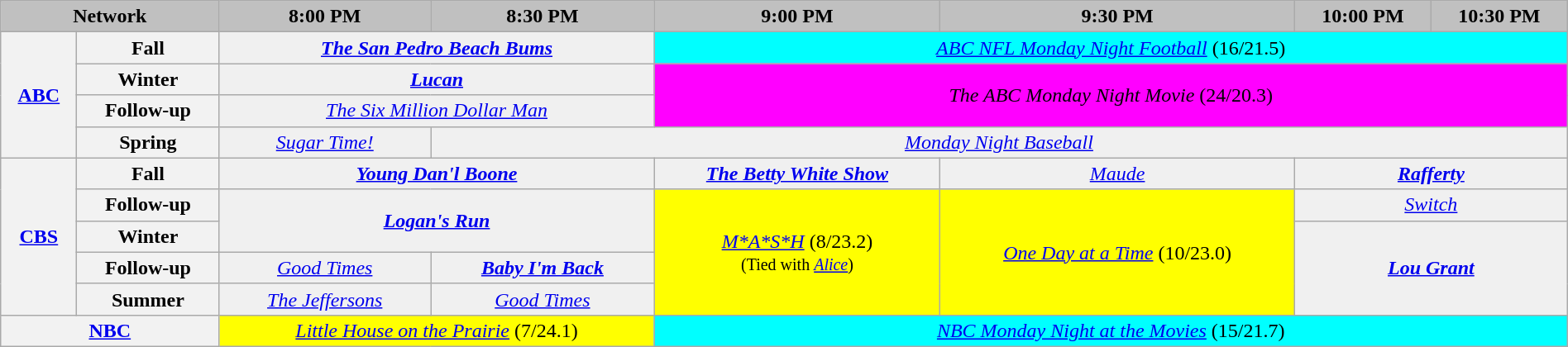<table class="wikitable plainrowheaders" style="width:100%; margin:auto; text-align:center;">
<tr>
<th colspan="2" style="background-color:#C0C0C0;text-align:center">Network</th>
<th style="background-color:#C0C0C0;text-align:center">8:00 PM</th>
<th style="background-color:#C0C0C0;text-align:center">8:30 PM</th>
<th style="background-color:#C0C0C0;text-align:center">9:00 PM</th>
<th style="background-color:#C0C0C0;text-align:center">9:30 PM</th>
<th style="background-color:#C0C0C0;text-align:center">10:00 PM</th>
<th style="background-color:#C0C0C0;text-align:center">10:30 PM</th>
</tr>
<tr>
<th rowspan="4" bgcolor="#C0C0C0"><a href='#'>ABC</a></th>
<th>Fall</th>
<td bgcolor="#F0F0F0" colspan="2"><strong><em><a href='#'>The San Pedro Beach Bums</a></em></strong></td>
<td bgcolor="#00FFFF" colspan="4"><em><a href='#'>ABC NFL Monday Night Football</a></em> (16/21.5)</td>
</tr>
<tr>
<th>Winter</th>
<td bgcolor="#F0F0F0" colspan="2"><strong><em><a href='#'>Lucan</a></em></strong></td>
<td colspan="4" rowspan="2" bgcolor="#FF00FF"><em>The ABC Monday Night Movie</em> (24/20.3)</td>
</tr>
<tr>
<th>Follow-up</th>
<td colspan="2" bgcolor="#F0F0F0"><em><a href='#'>The Six Million Dollar Man</a></em></td>
</tr>
<tr>
<th>Spring</th>
<td bgcolor="#F0F0F0"><em><a href='#'>Sugar Time!</a></em></td>
<td bgcolor="#F0F0F0" colspan="5"><em><a href='#'>Monday Night Baseball</a></em></td>
</tr>
<tr>
<th rowspan="5" bgcolor="#C0C0C0"><a href='#'>CBS</a></th>
<th>Fall</th>
<td bgcolor="#F0F0F0" colspan="2"><strong><em><a href='#'>Young Dan'l Boone</a></em></strong></td>
<td bgcolor="#F0F0F0"><strong><em><a href='#'>The Betty White Show</a></em></strong></td>
<td bgcolor="#F0F0F0"><em><a href='#'>Maude</a></em></td>
<td bgcolor="#F0F0F0" colspan="2"><strong><em><a href='#'>Rafferty</a></em></strong></td>
</tr>
<tr>
<th>Follow-up</th>
<td bgcolor="#F0F0F0" colspan="2" rowspan="2"><strong><em><a href='#'>Logan's Run</a></em></strong></td>
<td rowspan="4" bgcolor="#FFFF00"><em><a href='#'>M*A*S*H</a></em> (8/23.2)<br><small>(Tied with <em><a href='#'>Alice</a></em>)</small></td>
<td rowspan="4" bgcolor="#FFFF00"><em><a href='#'>One Day at a Time</a></em> (10/23.0)</td>
<td bgcolor="#F0F0F0" colspan="2"><em><a href='#'>Switch</a></em></td>
</tr>
<tr>
<th>Winter</th>
<td colspan="2" rowspan="3" bgcolor="#F0F0F0"><strong><em><a href='#'>Lou Grant</a></em></strong></td>
</tr>
<tr>
<th>Follow-up</th>
<td bgcolor="#F0F0F0"><em><a href='#'>Good Times</a></em></td>
<td bgcolor="#F0F0F0"><strong><em><a href='#'>Baby I'm Back</a></em></strong></td>
</tr>
<tr>
<th>Summer</th>
<td bgcolor="#F0F0F0"><em><a href='#'>The Jeffersons</a></em></td>
<td bgcolor="#F0F0F0"><em><a href='#'>Good Times</a></em></td>
</tr>
<tr>
<th bgcolor="#C0C0C0" colspan="2"><a href='#'>NBC</a></th>
<td bgcolor="#FFFF00" colspan="2"><em><a href='#'>Little House on the Prairie</a></em> (7/24.1)</td>
<td bgcolor="#00FFFF" colspan="4"><em><a href='#'>NBC Monday Night at the Movies</a></em> (15/21.7)</td>
</tr>
</table>
